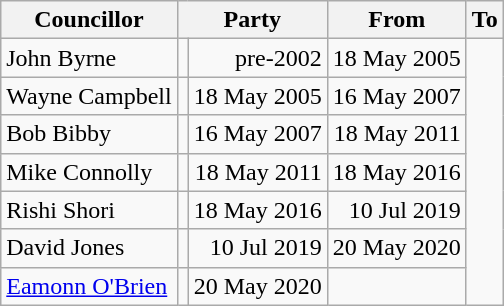<table class=wikitable>
<tr>
<th>Councillor</th>
<th colspan=2>Party</th>
<th>From</th>
<th>To</th>
</tr>
<tr>
<td>John Byrne</td>
<td></td>
<td align=right>pre-2002</td>
<td align=right>18 May 2005</td>
</tr>
<tr>
<td>Wayne Campbell</td>
<td></td>
<td align=right>18 May 2005</td>
<td align=right>16 May 2007</td>
</tr>
<tr>
<td>Bob Bibby</td>
<td></td>
<td align=right>16 May 2007</td>
<td align=right>18 May 2011</td>
</tr>
<tr>
<td>Mike Connolly</td>
<td></td>
<td align=right>18 May 2011</td>
<td align=right>18 May 2016</td>
</tr>
<tr>
<td>Rishi Shori</td>
<td></td>
<td align=right>18 May 2016</td>
<td align=right>10 Jul 2019</td>
</tr>
<tr>
<td>David Jones</td>
<td></td>
<td align=right>10 Jul 2019</td>
<td align=right>20 May 2020</td>
</tr>
<tr>
<td><a href='#'>Eamonn O'Brien</a></td>
<td></td>
<td align=right>20 May 2020</td>
<td align=right></td>
</tr>
</table>
